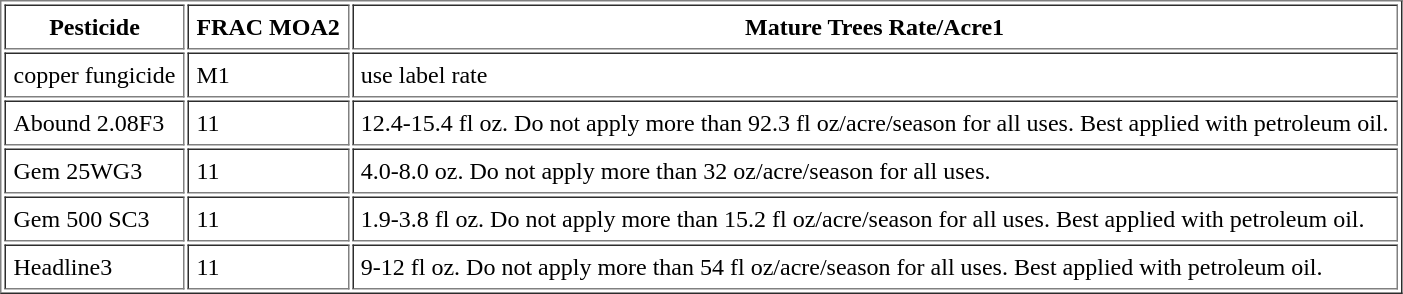<table border="1" cellpadding="5">
<tr>
<th scope="col">Pesticide</th>
<th scope="col">FRAC MOA2</th>
<th scope="col">Mature Trees   Rate/Acre1</th>
</tr>
<tr>
<td>copper fungicide</td>
<td>M1</td>
<td>use label rate</td>
</tr>
<tr>
<td>Abound 2.08F3</td>
<td>11</td>
<td>12.4-15.4 fl oz. Do not apply more than 92.3 fl oz/acre/season for all uses. Best applied with petroleum oil.</td>
</tr>
<tr>
<td>Gem 25WG3</td>
<td>11</td>
<td>4.0-8.0 oz. Do not apply more than 32 oz/acre/season for all uses.</td>
</tr>
<tr>
<td>Gem 500 SC3</td>
<td>11</td>
<td>1.9-3.8 fl oz. Do not apply more than 15.2 fl oz/acre/season for all uses. Best applied with petroleum oil.</td>
</tr>
<tr>
<td>Headline3</td>
<td>11</td>
<td>9-12 fl oz. Do not apply more than 54 fl oz/acre/season for all uses. Best applied with petroleum oil.</td>
</tr>
</table>
